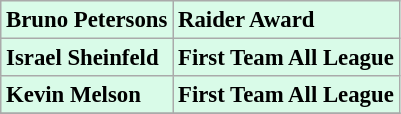<table class="wikitable" style="background:#d9fbe8; font-size:95%;">
<tr>
<td><strong>Bruno Petersons</strong></td>
<td><strong>Raider Award</strong></td>
</tr>
<tr>
<td><strong>Israel Sheinfeld</strong></td>
<td><strong>First Team All League</strong></td>
</tr>
<tr>
<td><strong>Kevin Melson</strong></td>
<td><strong>First Team All League</strong></td>
</tr>
<tr>
</tr>
</table>
